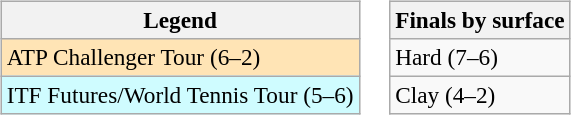<table>
<tr valign=top>
<td><br><table class=wikitable style=font-size:97%>
<tr>
<th>Legend</th>
</tr>
<tr style="background:moccasin;">
<td>ATP Challenger Tour (6–2)</td>
</tr>
<tr style="background:#cffcff;">
<td>ITF Futures/World Tennis Tour (5–6)</td>
</tr>
</table>
</td>
<td><br><table class=wikitable style=font-size:97%>
<tr>
<th>Finals by surface</th>
</tr>
<tr>
<td>Hard (7–6)</td>
</tr>
<tr>
<td>Clay (4–2)</td>
</tr>
</table>
</td>
</tr>
</table>
